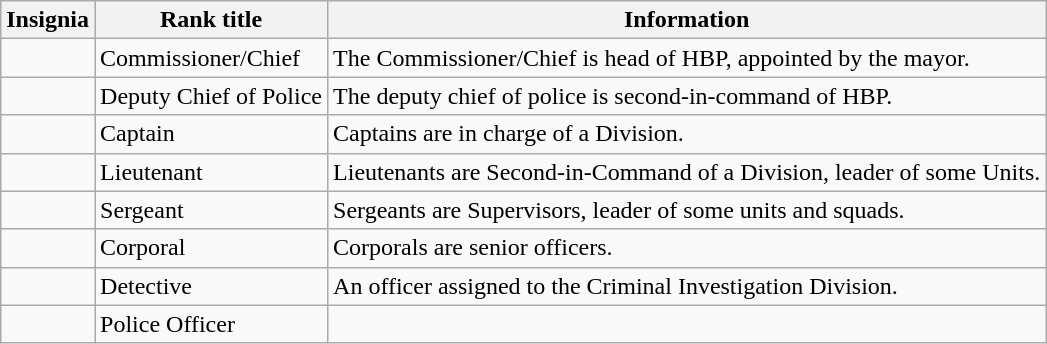<table class="wikitable">
<tr>
<th>Insignia</th>
<th>Rank title</th>
<th>Information</th>
</tr>
<tr>
<td></td>
<td>Commissioner/Chief</td>
<td>The Commissioner/Chief is head of HBP, appointed by the mayor.</td>
</tr>
<tr>
<td></td>
<td>Deputy Chief of Police</td>
<td>The deputy chief of police is second-in-command of HBP.</td>
</tr>
<tr>
<td></td>
<td>Captain</td>
<td>Captains are in charge of a Division.</td>
</tr>
<tr>
<td></td>
<td>Lieutenant</td>
<td>Lieutenants are Second-in-Command of a Division, leader of some Units.</td>
</tr>
<tr>
<td></td>
<td>Sergeant</td>
<td>Sergeants are Supervisors, leader of some units and squads.</td>
</tr>
<tr>
<td></td>
<td>Corporal</td>
<td>Corporals are senior officers.</td>
</tr>
<tr>
<td></td>
<td>Detective</td>
<td>An officer assigned to the Criminal Investigation Division.</td>
</tr>
<tr>
<td></td>
<td>Police Officer</td>
<td></td>
</tr>
</table>
